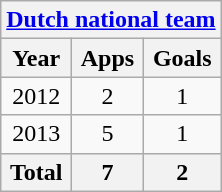<table class="wikitable" style="text-align:center">
<tr>
<th colspan=3><a href='#'>Dutch national team</a></th>
</tr>
<tr>
<th>Year</th>
<th>Apps</th>
<th>Goals</th>
</tr>
<tr>
<td>2012</td>
<td>2</td>
<td>1</td>
</tr>
<tr>
<td>2013</td>
<td>5</td>
<td>1</td>
</tr>
<tr>
<th>Total</th>
<th>7</th>
<th>2</th>
</tr>
</table>
